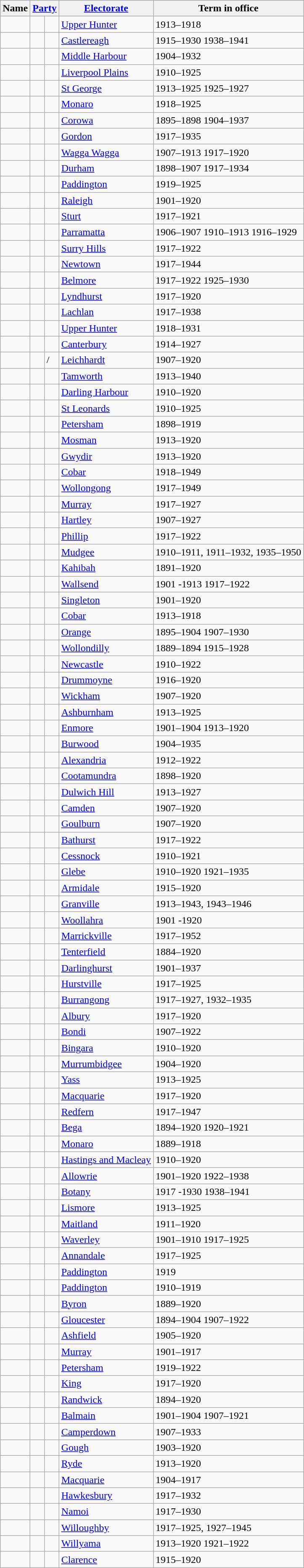<table class="wikitable sortable">
<tr>
<th><strong>Name</strong></th>
<th colspan=2><strong><a href='#'>Party</a></strong></th>
<th><strong><a href='#'>Electorate</a></strong></th>
<th><strong>Term in office</strong></th>
</tr>
<tr>
<td></td>
<td> </td>
<td></td>
<td><a href='#'>Upper Hunter</a></td>
<td>1913–1918</td>
</tr>
<tr>
<td></td>
<td> </td>
<td></td>
<td><a href='#'>Castlereagh</a></td>
<td>1915–1930 1938–1941</td>
</tr>
<tr>
<td></td>
<td> </td>
<td></td>
<td><a href='#'>Middle Harbour</a></td>
<td>1904–1932</td>
</tr>
<tr>
<td></td>
<td> </td>
<td></td>
<td><a href='#'>Liverpool Plains</a></td>
<td>1910–1925</td>
</tr>
<tr>
<td></td>
<td> </td>
<td></td>
<td><a href='#'>St George</a></td>
<td>1913–1925 1925–1927</td>
</tr>
<tr>
<td></td>
<td> </td>
<td></td>
<td><a href='#'>Monaro</a></td>
<td>1918–1925</td>
</tr>
<tr>
<td></td>
<td> </td>
<td></td>
<td><a href='#'>Corowa</a></td>
<td>1895–1898 1904–1937</td>
</tr>
<tr>
<td></td>
<td> </td>
<td></td>
<td><a href='#'>Gordon</a></td>
<td>1917–1935</td>
</tr>
<tr>
<td></td>
<td> </td>
<td></td>
<td><a href='#'>Wagga Wagga</a></td>
<td>1907–1913 1917–1920</td>
</tr>
<tr>
<td></td>
<td> </td>
<td></td>
<td><a href='#'>Durham</a></td>
<td>1898–1907 1917–1934</td>
</tr>
<tr>
<td></td>
<td> </td>
<td></td>
<td><a href='#'>Paddington</a></td>
<td>1919–1925</td>
</tr>
<tr>
<td></td>
<td> </td>
<td></td>
<td><a href='#'>Raleigh</a></td>
<td>1901–1920</td>
</tr>
<tr>
<td></td>
<td> </td>
<td></td>
<td><a href='#'>Sturt</a></td>
<td>1917–1921</td>
</tr>
<tr>
<td></td>
<td> </td>
<td></td>
<td><a href='#'>Parramatta</a></td>
<td>1906–1907 1910–1913 1916–1929</td>
</tr>
<tr>
<td></td>
<td> </td>
<td></td>
<td><a href='#'>Surry Hills</a></td>
<td>1917–1922</td>
</tr>
<tr>
<td></td>
<td> </td>
<td></td>
<td><a href='#'>Newtown</a></td>
<td>1917–1944</td>
</tr>
<tr>
<td></td>
<td> </td>
<td></td>
<td><a href='#'>Belmore</a></td>
<td>1917–1922 1925–1930</td>
</tr>
<tr>
<td></td>
<td> </td>
<td></td>
<td><a href='#'>Lyndhurst</a></td>
<td>1917–1920</td>
</tr>
<tr>
<td></td>
<td> </td>
<td></td>
<td><a href='#'>Lachlan</a></td>
<td>1917–1938</td>
</tr>
<tr>
<td></td>
<td> </td>
<td></td>
<td><a href='#'>Upper Hunter</a></td>
<td>1918–1931</td>
</tr>
<tr>
<td></td>
<td> </td>
<td></td>
<td><a href='#'>Canterbury</a></td>
<td>1914–1927</td>
</tr>
<tr>
<td></td>
<td> </td>
<td> / </td>
<td><a href='#'>Leichhardt</a></td>
<td>1907–1920</td>
</tr>
<tr>
<td></td>
<td> </td>
<td></td>
<td><a href='#'>Tamworth</a></td>
<td>1913–1940</td>
</tr>
<tr>
<td></td>
<td> </td>
<td></td>
<td><a href='#'>Darling Harbour</a></td>
<td>1910–1920</td>
</tr>
<tr>
<td></td>
<td> </td>
<td></td>
<td><a href='#'>St Leonards</a></td>
<td>1910–1925</td>
</tr>
<tr>
<td></td>
<td> </td>
<td></td>
<td><a href='#'>Petersham</a></td>
<td>1898–1919</td>
</tr>
<tr>
<td></td>
<td> </td>
<td></td>
<td><a href='#'>Mosman</a></td>
<td>1913–1920</td>
</tr>
<tr>
<td></td>
<td> </td>
<td></td>
<td><a href='#'>Gwydir</a></td>
<td>1913–1920</td>
</tr>
<tr>
<td></td>
<td> </td>
<td></td>
<td><a href='#'>Cobar</a></td>
<td>1918–1949</td>
</tr>
<tr>
<td></td>
<td> </td>
<td></td>
<td><a href='#'>Wollongong</a></td>
<td>1917–1949</td>
</tr>
<tr>
<td></td>
<td> </td>
<td></td>
<td><a href='#'>Murray</a></td>
<td>1917–1927</td>
</tr>
<tr>
<td></td>
<td> </td>
<td></td>
<td><a href='#'>Hartley</a></td>
<td>1907–1927</td>
</tr>
<tr>
<td></td>
<td> </td>
<td></td>
<td><a href='#'>Phillip</a></td>
<td>1917–1922</td>
</tr>
<tr>
<td></td>
<td> </td>
<td></td>
<td><a href='#'>Mudgee</a></td>
<td>1910–1911, 1911–1932, 1935–1950</td>
</tr>
<tr>
<td></td>
<td> </td>
<td></td>
<td><a href='#'>Kahibah</a></td>
<td>1891–1920</td>
</tr>
<tr>
<td></td>
<td> </td>
<td></td>
<td><a href='#'>Wallsend</a></td>
<td>1901 -1913 1917–1922</td>
</tr>
<tr>
<td></td>
<td> </td>
<td></td>
<td><a href='#'>Singleton</a></td>
<td>1901–1920</td>
</tr>
<tr>
<td></td>
<td> </td>
<td></td>
<td><a href='#'>Cobar</a></td>
<td>1913–1918</td>
</tr>
<tr>
<td></td>
<td> </td>
<td></td>
<td><a href='#'>Orange</a></td>
<td>1895–1904 1907–1930</td>
</tr>
<tr>
<td></td>
<td> </td>
<td></td>
<td><a href='#'>Wollondilly</a></td>
<td>1889–1894 1915–1928</td>
</tr>
<tr>
<td></td>
<td> </td>
<td></td>
<td><a href='#'>Newcastle</a></td>
<td>1910–1922</td>
</tr>
<tr>
<td></td>
<td> </td>
<td></td>
<td><a href='#'>Drummoyne</a></td>
<td>1916–1920</td>
</tr>
<tr>
<td></td>
<td> </td>
<td></td>
<td><a href='#'>Wickham</a></td>
<td>1907–1920</td>
</tr>
<tr>
<td></td>
<td> </td>
<td></td>
<td><a href='#'>Ashburnham</a></td>
<td>1913–1925</td>
</tr>
<tr>
<td></td>
<td> </td>
<td></td>
<td><a href='#'>Enmore</a></td>
<td>1901–1904 1913–1920</td>
</tr>
<tr>
<td></td>
<td> </td>
<td></td>
<td><a href='#'>Burwood</a></td>
<td>1904–1935</td>
</tr>
<tr>
<td></td>
<td> </td>
<td></td>
<td><a href='#'>Alexandria</a></td>
<td>1912–1922</td>
</tr>
<tr>
<td></td>
<td> </td>
<td></td>
<td><a href='#'>Cootamundra</a></td>
<td>1898–1920</td>
</tr>
<tr>
<td></td>
<td> </td>
<td></td>
<td><a href='#'>Dulwich Hill</a></td>
<td>1913–1927</td>
</tr>
<tr>
<td></td>
<td> </td>
<td></td>
<td><a href='#'>Camden</a></td>
<td>1907–1920</td>
</tr>
<tr>
<td></td>
<td> </td>
<td></td>
<td><a href='#'>Goulburn</a></td>
<td>1907–1920</td>
</tr>
<tr>
<td></td>
<td> </td>
<td></td>
<td><a href='#'>Bathurst</a></td>
<td>1917–1922</td>
</tr>
<tr>
<td></td>
<td> </td>
<td></td>
<td><a href='#'>Cessnock</a></td>
<td>1910–1921</td>
</tr>
<tr>
<td></td>
<td> </td>
<td></td>
<td><a href='#'>Glebe</a></td>
<td>1910–1920 1921–1935</td>
</tr>
<tr>
<td></td>
<td> </td>
<td></td>
<td><a href='#'>Armidale</a></td>
<td>1915–1920</td>
</tr>
<tr>
<td></td>
<td> </td>
<td></td>
<td><a href='#'>Granville</a></td>
<td>1913–1943, 1943–1946</td>
</tr>
<tr>
<td></td>
<td> </td>
<td></td>
<td><a href='#'>Woollahra</a></td>
<td>1901 -1920</td>
</tr>
<tr>
<td></td>
<td> </td>
<td></td>
<td><a href='#'>Marrickville</a></td>
<td>1917–1952</td>
</tr>
<tr>
<td></td>
<td> </td>
<td></td>
<td><a href='#'>Tenterfield</a></td>
<td>1884–1920</td>
</tr>
<tr>
<td></td>
<td> </td>
<td></td>
<td><a href='#'>Darlinghurst</a></td>
<td>1901–1937</td>
</tr>
<tr>
<td></td>
<td> </td>
<td></td>
<td><a href='#'>Hurstville</a></td>
<td>1917–1925</td>
</tr>
<tr>
<td></td>
<td> </td>
<td></td>
<td><a href='#'>Burrangong</a></td>
<td>1917–1927, 1932–1935</td>
</tr>
<tr>
<td></td>
<td> </td>
<td></td>
<td><a href='#'>Albury</a></td>
<td>1917–1920</td>
</tr>
<tr>
<td></td>
<td> </td>
<td></td>
<td><a href='#'>Bondi</a></td>
<td>1907–1922</td>
</tr>
<tr>
<td></td>
<td> </td>
<td></td>
<td><a href='#'>Bingara</a></td>
<td>1910–1920</td>
</tr>
<tr>
<td></td>
<td> </td>
<td></td>
<td><a href='#'>Murrumbidgee</a></td>
<td>1904–1920</td>
</tr>
<tr>
<td></td>
<td> </td>
<td></td>
<td><a href='#'>Yass</a></td>
<td>1913–1925</td>
</tr>
<tr>
<td></td>
<td> </td>
<td></td>
<td><a href='#'>Macquarie</a></td>
<td>1917–1920</td>
</tr>
<tr>
<td></td>
<td> </td>
<td></td>
<td><a href='#'>Redfern</a></td>
<td>1917–1947</td>
</tr>
<tr>
<td></td>
<td> </td>
<td></td>
<td><a href='#'>Bega</a></td>
<td>1894–1920 1920–1921</td>
</tr>
<tr>
<td></td>
<td> </td>
<td></td>
<td><a href='#'>Monaro</a></td>
<td>1889–1918</td>
</tr>
<tr>
<td></td>
<td> </td>
<td></td>
<td><a href='#'>Hastings and Macleay</a></td>
<td>1910–1920</td>
</tr>
<tr>
<td></td>
<td> </td>
<td></td>
<td><a href='#'>Allowrie</a></td>
<td>1901–1920 1922–1938</td>
</tr>
<tr>
<td></td>
<td> </td>
<td></td>
<td><a href='#'>Botany</a></td>
<td>1917 -1930 1938–1941</td>
</tr>
<tr>
<td></td>
<td> </td>
<td></td>
<td><a href='#'>Lismore</a></td>
<td>1913–1925</td>
</tr>
<tr>
<td></td>
<td> </td>
<td></td>
<td><a href='#'>Maitland</a></td>
<td>1911–1920</td>
</tr>
<tr>
<td></td>
<td> </td>
<td></td>
<td><a href='#'>Waverley</a></td>
<td>1901–1910 1917–1925</td>
</tr>
<tr>
<td></td>
<td> </td>
<td></td>
<td><a href='#'>Annandale</a></td>
<td>1917–1925</td>
</tr>
<tr>
<td></td>
<td> </td>
<td></td>
<td><a href='#'>Paddington</a></td>
<td>1919</td>
</tr>
<tr>
<td></td>
<td> </td>
<td></td>
<td><a href='#'>Paddington</a></td>
<td>1910–1919</td>
</tr>
<tr>
<td></td>
<td> </td>
<td></td>
<td><a href='#'>Byron</a></td>
<td>1889–1920</td>
</tr>
<tr>
<td></td>
<td> </td>
<td></td>
<td><a href='#'>Gloucester</a></td>
<td>1894–1904 1907–1922</td>
</tr>
<tr>
<td></td>
<td> </td>
<td></td>
<td><a href='#'>Ashfield</a></td>
<td>1905–1920</td>
</tr>
<tr>
<td></td>
<td> </td>
<td></td>
<td><a href='#'>Murray</a></td>
<td>1901–1917</td>
</tr>
<tr>
<td></td>
<td> </td>
<td></td>
<td><a href='#'>Petersham</a></td>
<td>1919–1922</td>
</tr>
<tr>
<td></td>
<td> </td>
<td></td>
<td><a href='#'>King</a></td>
<td>1917–1920</td>
</tr>
<tr>
<td></td>
<td> </td>
<td></td>
<td><a href='#'>Randwick</a></td>
<td>1894–1920</td>
</tr>
<tr>
<td></td>
<td> </td>
<td></td>
<td><a href='#'>Balmain</a></td>
<td>1901–1904 1907–1921</td>
</tr>
<tr>
<td></td>
<td> </td>
<td></td>
<td><a href='#'>Camperdown</a></td>
<td>1907–1933</td>
</tr>
<tr>
<td></td>
<td> </td>
<td></td>
<td><a href='#'>Gough</a></td>
<td>1903–1920</td>
</tr>
<tr>
<td></td>
<td> </td>
<td></td>
<td><a href='#'>Ryde</a></td>
<td>1913–1920</td>
</tr>
<tr>
<td></td>
<td> </td>
<td></td>
<td><a href='#'>Macquarie</a></td>
<td>1904–1917</td>
</tr>
<tr>
<td></td>
<td> </td>
<td></td>
<td><a href='#'>Hawkesbury</a></td>
<td>1917–1932</td>
</tr>
<tr>
<td></td>
<td> </td>
<td></td>
<td><a href='#'>Namoi</a></td>
<td>1917–1930</td>
</tr>
<tr>
<td></td>
<td> </td>
<td></td>
<td><a href='#'>Willoughby</a></td>
<td>1917–1925, 1927–1945</td>
</tr>
<tr>
<td></td>
<td> </td>
<td></td>
<td><a href='#'>Willyama</a></td>
<td>1913–1920 1921–1922</td>
</tr>
<tr>
<td></td>
<td> </td>
<td></td>
<td><a href='#'>Clarence</a></td>
<td>1915–1920</td>
</tr>
</table>
